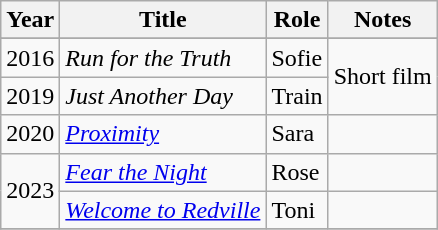<table class="wikitable sortable">
<tr>
<th>Year</th>
<th>Title</th>
<th>Role</th>
<th class="unsortable">Notes</th>
</tr>
<tr>
</tr>
<tr>
<td>2016</td>
<td><em>Run for the Truth</em></td>
<td>Sofie</td>
<td rowspan="2">Short film</td>
</tr>
<tr>
<td>2019</td>
<td><em>Just Another Day</em></td>
<td>Train</td>
</tr>
<tr>
<td>2020</td>
<td><em><a href='#'>Proximity</a></em></td>
<td>Sara</td>
<td></td>
</tr>
<tr>
<td rowspan="2">2023</td>
<td><em><a href='#'>Fear the Night</a></em></td>
<td>Rose</td>
<td></td>
</tr>
<tr>
<td><em><a href='#'>Welcome to Redville</a></em></td>
<td>Toni</td>
<td></td>
</tr>
<tr>
</tr>
</table>
